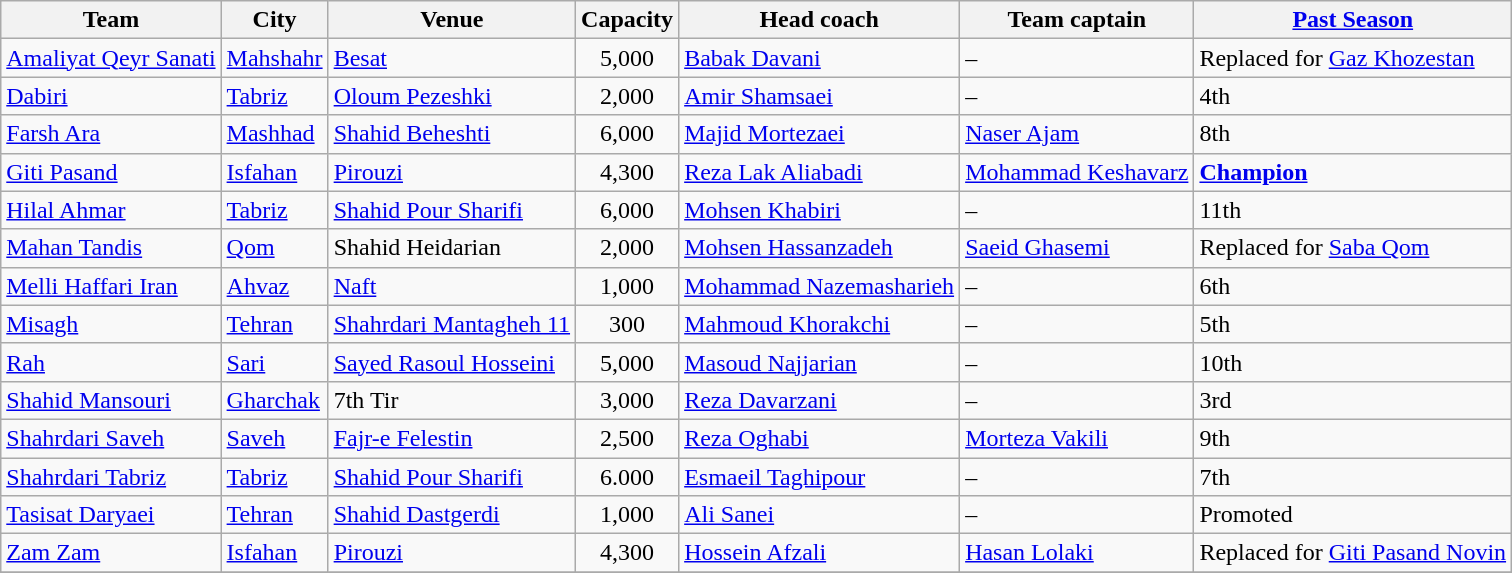<table class="wikitable sortable">
<tr>
<th>Team</th>
<th>City</th>
<th>Venue</th>
<th>Capacity</th>
<th>Head coach</th>
<th>Team captain</th>
<th><a href='#'>Past Season</a></th>
</tr>
<tr>
<td><a href='#'>Amaliyat Qeyr Sanati</a></td>
<td><a href='#'>Mahshahr</a></td>
<td><a href='#'>Besat</a></td>
<td align="center">5,000</td>
<td> <a href='#'>Babak Davani</a></td>
<td>–</td>
<td>Replaced for <a href='#'>Gaz Khozestan</a></td>
</tr>
<tr>
<td><a href='#'>Dabiri</a></td>
<td><a href='#'>Tabriz</a></td>
<td><a href='#'>Oloum Pezeshki</a></td>
<td align="center">2,000</td>
<td> <a href='#'>Amir Shamsaei</a></td>
<td>–</td>
<td>4th</td>
</tr>
<tr>
<td><a href='#'>Farsh Ara</a></td>
<td><a href='#'>Mashhad</a></td>
<td><a href='#'>Shahid Beheshti</a></td>
<td align="center">6,000</td>
<td> <a href='#'>Majid Mortezaei</a></td>
<td> <a href='#'>Naser Ajam</a></td>
<td>8th</td>
</tr>
<tr>
<td><a href='#'>Giti Pasand</a></td>
<td><a href='#'>Isfahan</a></td>
<td><a href='#'>Pirouzi</a></td>
<td align="center">4,300</td>
<td> <a href='#'>Reza Lak Aliabadi</a></td>
<td> <a href='#'>Mohammad Keshavarz</a></td>
<td><strong><a href='#'>Champion</a></strong></td>
</tr>
<tr>
<td><a href='#'>Hilal Ahmar</a></td>
<td><a href='#'>Tabriz</a></td>
<td><a href='#'>Shahid Pour Sharifi</a></td>
<td align="center">6,000</td>
<td> <a href='#'>Mohsen Khabiri</a></td>
<td>–</td>
<td>11th</td>
</tr>
<tr>
<td><a href='#'>Mahan Tandis</a></td>
<td><a href='#'>Qom</a></td>
<td>Shahid Heidarian</td>
<td align="center">2,000</td>
<td> <a href='#'>Mohsen Hassanzadeh</a></td>
<td> <a href='#'>Saeid Ghasemi</a></td>
<td>Replaced for <a href='#'>Saba Qom</a></td>
</tr>
<tr>
<td><a href='#'>Melli Haffari Iran</a></td>
<td><a href='#'>Ahvaz</a></td>
<td><a href='#'>Naft</a></td>
<td align="center">1,000</td>
<td> <a href='#'>Mohammad Nazemasharieh</a></td>
<td>–</td>
<td>6th</td>
</tr>
<tr>
<td><a href='#'>Misagh</a></td>
<td><a href='#'>Tehran</a></td>
<td><a href='#'>Shahrdari Mantagheh 11</a></td>
<td align="center">300</td>
<td> <a href='#'>Mahmoud Khorakchi</a></td>
<td>–</td>
<td>5th</td>
</tr>
<tr>
<td><a href='#'>Rah</a></td>
<td><a href='#'>Sari</a></td>
<td><a href='#'>Sayed Rasoul Hosseini</a></td>
<td align="center">5,000</td>
<td> <a href='#'>Masoud Najjarian</a></td>
<td>–</td>
<td>10th</td>
</tr>
<tr>
<td><a href='#'>Shahid Mansouri</a></td>
<td><a href='#'>Gharchak</a></td>
<td>7th Tir</td>
<td align="center">3,000</td>
<td> <a href='#'>Reza Davarzani</a></td>
<td>–</td>
<td>3rd</td>
</tr>
<tr>
<td><a href='#'>Shahrdari Saveh</a></td>
<td><a href='#'>Saveh</a></td>
<td><a href='#'>Fajr-e Felestin</a></td>
<td align="center">2,500</td>
<td> <a href='#'>Reza Oghabi</a></td>
<td> <a href='#'>Morteza Vakili</a></td>
<td>9th</td>
</tr>
<tr>
<td><a href='#'>Shahrdari Tabriz</a></td>
<td><a href='#'>Tabriz</a></td>
<td><a href='#'>Shahid Pour Sharifi</a></td>
<td align="center">6.000</td>
<td> <a href='#'>Esmaeil Taghipour</a></td>
<td>–</td>
<td>7th</td>
</tr>
<tr>
<td><a href='#'>Tasisat Daryaei</a></td>
<td><a href='#'>Tehran</a></td>
<td><a href='#'>Shahid Dastgerdi</a></td>
<td align="center">1,000</td>
<td> <a href='#'>Ali Sanei</a></td>
<td>–</td>
<td>Promoted</td>
</tr>
<tr>
<td><a href='#'>Zam Zam</a></td>
<td><a href='#'>Isfahan</a></td>
<td><a href='#'>Pirouzi</a></td>
<td align="center">4,300</td>
<td> <a href='#'>Hossein Afzali</a></td>
<td> <a href='#'>Hasan Lolaki</a></td>
<td>Replaced for <a href='#'>Giti Pasand Novin</a></td>
</tr>
<tr>
</tr>
</table>
